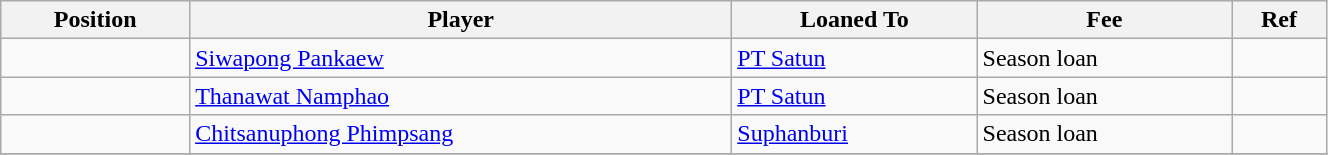<table class="wikitable sortable" style="width:70%; text-align:center; font-size:100%; text-align:left;">
<tr>
<th><strong>Position</strong></th>
<th><strong>Player</strong></th>
<th><strong>Loaned To</strong></th>
<th><strong>Fee</strong></th>
<th><strong>Ref</strong></th>
</tr>
<tr>
<td></td>
<td> <a href='#'>Siwapong Pankaew</a></td>
<td> <a href='#'>PT Satun</a></td>
<td>Season loan</td>
<td></td>
</tr>
<tr>
<td></td>
<td> <a href='#'>Thanawat Namphao</a></td>
<td> <a href='#'>PT Satun</a></td>
<td>Season loan</td>
<td></td>
</tr>
<tr>
<td></td>
<td> <a href='#'>Chitsanuphong Phimpsang</a></td>
<td> <a href='#'>Suphanburi</a></td>
<td>Season loan</td>
<td></td>
</tr>
<tr>
</tr>
</table>
